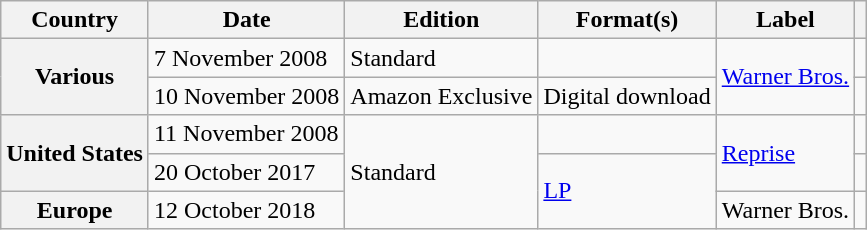<table class="wikitable plainrowheaders">
<tr>
<th scope="col">Country</th>
<th scope="col">Date</th>
<th scope="col">Edition</th>
<th scope="col">Format(s)</th>
<th scope="col">Label</th>
<th scope="col"></th>
</tr>
<tr>
<th rowspan="2" scope="row">Various</th>
<td>7 November 2008</td>
<td>Standard</td>
<td rowspan="1"></td>
<td rowspan="2"><a href='#'>Warner Bros.</a></td>
<td></td>
</tr>
<tr>
<td>10 November 2008</td>
<td>Amazon Exclusive</td>
<td>Digital download</td>
<td></td>
</tr>
<tr>
<th rowspan="2" scope="row">United States</th>
<td>11 November 2008</td>
<td rowspan="3">Standard</td>
<td rowspan="1"></td>
<td rowspan="2"><a href='#'>Reprise</a></td>
<td></td>
</tr>
<tr>
<td>20 October 2017</td>
<td rowspan="2"><a href='#'>LP</a></td>
<td></td>
</tr>
<tr>
<th scope="row">Europe</th>
<td>12 October 2018</td>
<td>Warner Bros.</td>
<td></td>
</tr>
</table>
